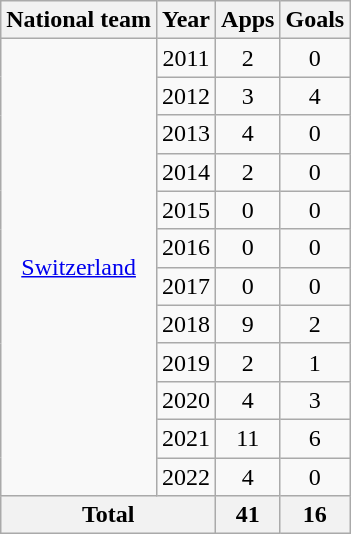<table class="wikitable" style="text-align:center">
<tr>
<th>National team</th>
<th>Year</th>
<th>Apps</th>
<th>Goals</th>
</tr>
<tr>
<td rowspan="12"><a href='#'>Switzerland</a></td>
<td>2011</td>
<td>2</td>
<td>0</td>
</tr>
<tr>
<td>2012</td>
<td>3</td>
<td>4</td>
</tr>
<tr>
<td>2013</td>
<td>4</td>
<td>0</td>
</tr>
<tr>
<td>2014</td>
<td>2</td>
<td>0</td>
</tr>
<tr>
<td>2015</td>
<td>0</td>
<td>0</td>
</tr>
<tr>
<td>2016</td>
<td>0</td>
<td>0</td>
</tr>
<tr>
<td>2017</td>
<td>0</td>
<td>0</td>
</tr>
<tr>
<td>2018</td>
<td>9</td>
<td>2</td>
</tr>
<tr>
<td>2019</td>
<td>2</td>
<td>1</td>
</tr>
<tr>
<td>2020</td>
<td>4</td>
<td>3</td>
</tr>
<tr>
<td>2021</td>
<td>11</td>
<td>6</td>
</tr>
<tr>
<td>2022</td>
<td>4</td>
<td>0</td>
</tr>
<tr>
<th colspan="2">Total</th>
<th>41</th>
<th>16</th>
</tr>
</table>
